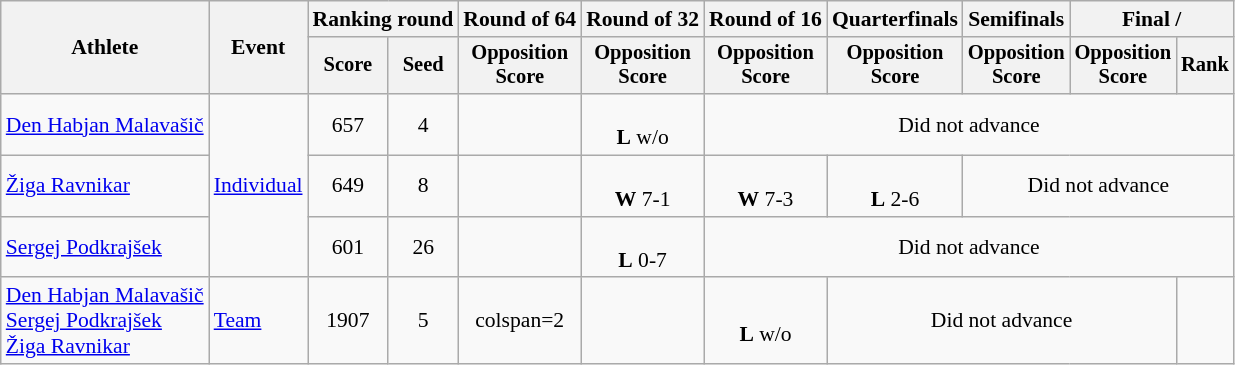<table class="wikitable" style="font-size:90%">
<tr>
<th rowspan=2>Athlete</th>
<th rowspan=2>Event</th>
<th colspan=2>Ranking round</th>
<th>Round of 64</th>
<th>Round of 32</th>
<th>Round of 16</th>
<th>Quarterfinals</th>
<th>Semifinals</th>
<th colspan=2>Final / </th>
</tr>
<tr style="font-size:95%">
<th>Score</th>
<th>Seed</th>
<th>Opposition<br>Score</th>
<th>Opposition<br>Score</th>
<th>Opposition<br>Score</th>
<th>Opposition<br>Score</th>
<th>Opposition<br>Score</th>
<th>Opposition<br>Score</th>
<th>Rank</th>
</tr>
<tr align=center>
<td align=left><a href='#'>Den Habjan Malavašič</a></td>
<td align=left rowspan=3><a href='#'>Individual</a></td>
<td>657</td>
<td>4</td>
<td></td>
<td><br><strong>L</strong> w/o</td>
<td colspan=5>Did not advance</td>
</tr>
<tr align=center>
<td align=left><a href='#'>Žiga Ravnikar</a></td>
<td>649</td>
<td>8</td>
<td></td>
<td><br><strong>W</strong> 7-1</td>
<td><br><strong>W</strong> 7-3</td>
<td><br><strong>L</strong> 2-6</td>
<td colspan=3>Did not advance</td>
</tr>
<tr align=center>
<td align=left><a href='#'>Sergej Podkrajšek</a></td>
<td>601</td>
<td>26</td>
<td></td>
<td><br><strong>L</strong> 0-7</td>
<td colspan=5>Did not advance</td>
</tr>
<tr align=center>
<td align=left><a href='#'>Den Habjan Malavašič</a><br><a href='#'>Sergej Podkrajšek</a><br><a href='#'>Žiga Ravnikar</a></td>
<td align=left><a href='#'>Team</a></td>
<td>1907</td>
<td>5</td>
<td>colspan=2 </td>
<td></td>
<td><br><strong>L</strong> w/o</td>
<td colspan=3>Did not advance</td>
</tr>
</table>
